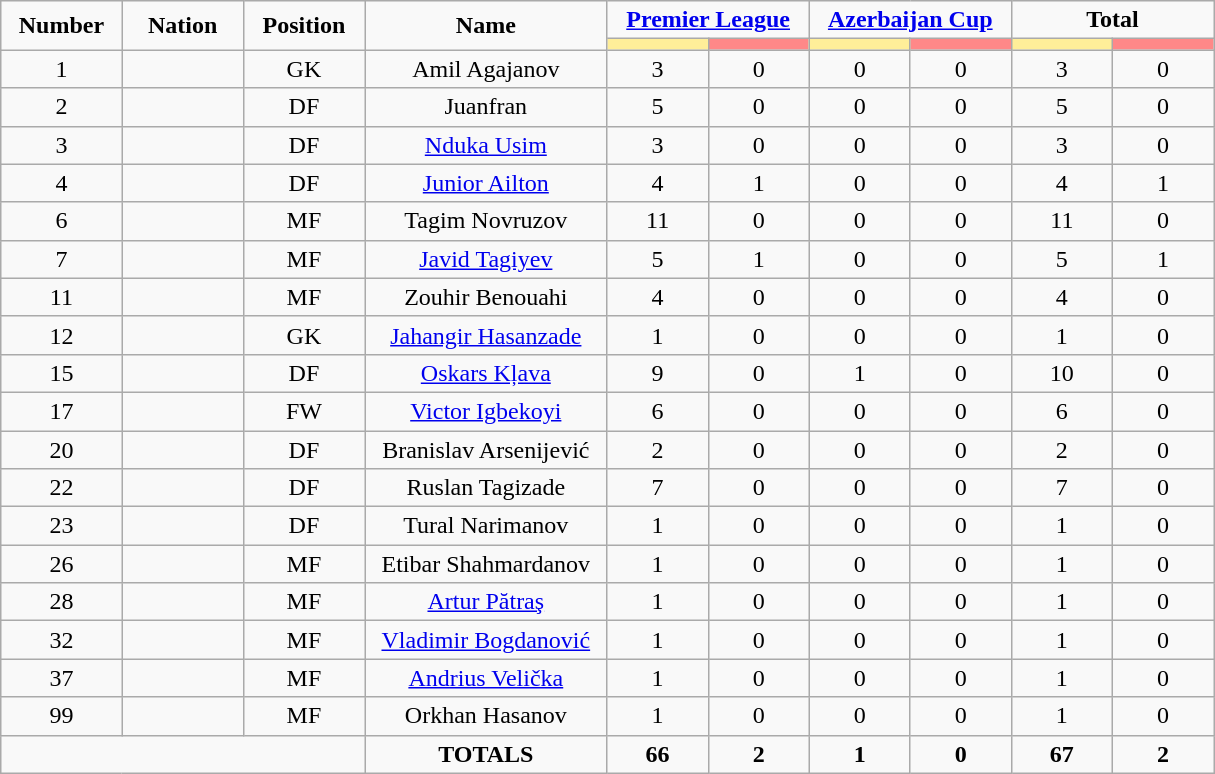<table class="wikitable" style="font-size: 100%; text-align: center;">
<tr>
<td rowspan="2" width="10%" align="center"><strong>Number</strong></td>
<td rowspan="2" width="10%" align="center"><strong>Nation</strong></td>
<td rowspan="2" width="10%" align="center"><strong>Position</strong></td>
<td rowspan="2" width="20%" align="center"><strong>Name</strong></td>
<td colspan="2" align="center"><strong><a href='#'>Premier League</a></strong></td>
<td colspan="2" align="center"><strong><a href='#'>Azerbaijan Cup</a></strong></td>
<td colspan="2" align="center"><strong>Total</strong></td>
</tr>
<tr>
<th width=60 style="background: #FFEE99"></th>
<th width=60 style="background: #FF8888"></th>
<th width=60 style="background: #FFEE99"></th>
<th width=60 style="background: #FF8888"></th>
<th width=60 style="background: #FFEE99"></th>
<th width=60 style="background: #FF8888"></th>
</tr>
<tr>
<td>1</td>
<td></td>
<td>GK</td>
<td>Amil Agajanov</td>
<td>3</td>
<td>0</td>
<td>0</td>
<td>0</td>
<td>3</td>
<td>0</td>
</tr>
<tr>
<td>2</td>
<td></td>
<td>DF</td>
<td>Juanfran</td>
<td>5</td>
<td>0</td>
<td>0</td>
<td>0</td>
<td>5</td>
<td>0</td>
</tr>
<tr>
<td>3</td>
<td></td>
<td>DF</td>
<td><a href='#'>Nduka Usim</a></td>
<td>3</td>
<td>0</td>
<td>0</td>
<td>0</td>
<td>3</td>
<td>0</td>
</tr>
<tr>
<td>4</td>
<td></td>
<td>DF</td>
<td><a href='#'>Junior Ailton</a></td>
<td>4</td>
<td>1</td>
<td>0</td>
<td>0</td>
<td>4</td>
<td>1</td>
</tr>
<tr>
<td>6</td>
<td></td>
<td>MF</td>
<td>Tagim Novruzov</td>
<td>11</td>
<td>0</td>
<td>0</td>
<td>0</td>
<td>11</td>
<td>0</td>
</tr>
<tr>
<td>7</td>
<td></td>
<td>MF</td>
<td><a href='#'>Javid Tagiyev</a></td>
<td>5</td>
<td>1</td>
<td>0</td>
<td>0</td>
<td>5</td>
<td>1</td>
</tr>
<tr>
<td>11</td>
<td></td>
<td>MF</td>
<td>Zouhir Benouahi</td>
<td>4</td>
<td>0</td>
<td>0</td>
<td>0</td>
<td>4</td>
<td>0</td>
</tr>
<tr>
<td>12</td>
<td></td>
<td>GK</td>
<td><a href='#'>Jahangir Hasanzade</a></td>
<td>1</td>
<td>0</td>
<td>0</td>
<td>0</td>
<td>1</td>
<td>0</td>
</tr>
<tr>
<td>15</td>
<td></td>
<td>DF</td>
<td><a href='#'>Oskars Kļava</a></td>
<td>9</td>
<td>0</td>
<td>1</td>
<td>0</td>
<td>10</td>
<td>0</td>
</tr>
<tr>
<td>17</td>
<td></td>
<td>FW</td>
<td><a href='#'>Victor Igbekoyi</a></td>
<td>6</td>
<td>0</td>
<td>0</td>
<td>0</td>
<td>6</td>
<td>0</td>
</tr>
<tr>
<td>20</td>
<td></td>
<td>DF</td>
<td>Branislav Arsenijević</td>
<td>2</td>
<td>0</td>
<td>0</td>
<td>0</td>
<td>2</td>
<td>0</td>
</tr>
<tr>
<td>22</td>
<td></td>
<td>DF</td>
<td>Ruslan Tagizade</td>
<td>7</td>
<td>0</td>
<td>0</td>
<td>0</td>
<td>7</td>
<td>0</td>
</tr>
<tr>
<td>23</td>
<td></td>
<td>DF</td>
<td>Tural Narimanov</td>
<td>1</td>
<td>0</td>
<td>0</td>
<td>0</td>
<td>1</td>
<td>0</td>
</tr>
<tr>
<td>26</td>
<td></td>
<td>MF</td>
<td>Etibar Shahmardanov</td>
<td>1</td>
<td>0</td>
<td>0</td>
<td>0</td>
<td>1</td>
<td>0</td>
</tr>
<tr>
<td>28</td>
<td></td>
<td>MF</td>
<td><a href='#'>Artur Pătraş</a></td>
<td>1</td>
<td>0</td>
<td>0</td>
<td>0</td>
<td>1</td>
<td>0</td>
</tr>
<tr>
<td>32</td>
<td></td>
<td>MF</td>
<td><a href='#'>Vladimir Bogdanović</a></td>
<td>1</td>
<td>0</td>
<td>0</td>
<td>0</td>
<td>1</td>
<td>0</td>
</tr>
<tr>
<td>37</td>
<td></td>
<td>MF</td>
<td><a href='#'>Andrius Velička</a></td>
<td>1</td>
<td>0</td>
<td>0</td>
<td>0</td>
<td>1</td>
<td>0</td>
</tr>
<tr>
<td>99</td>
<td></td>
<td>MF</td>
<td>Orkhan Hasanov</td>
<td>1</td>
<td>0</td>
<td>0</td>
<td>0</td>
<td>1</td>
<td>0</td>
</tr>
<tr>
<td colspan="3"></td>
<td><strong>TOTALS</strong></td>
<td><strong>66</strong></td>
<td><strong>2</strong></td>
<td><strong>1</strong></td>
<td><strong>0</strong></td>
<td><strong>67</strong></td>
<td><strong>2</strong></td>
</tr>
</table>
